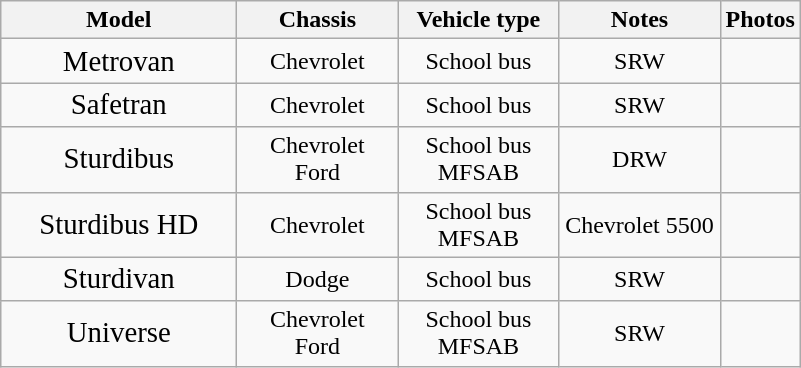<table class="wikitable">
<tr>
<th style="width:150px;">Model</th>
<th style="width:100px;">Chassis</th>
<th style="width:100px;">Vehicle type</th>
<th style="width:100px;">Notes</th>
<th>Photos</th>
</tr>
<tr align="center">
<td><big>Metrovan</big></td>
<td>Chevrolet</td>
<td>School bus</td>
<td>SRW</td>
<td></td>
</tr>
<tr align="center">
<td><big>Safetran</big></td>
<td>Chevrolet</td>
<td>School bus</td>
<td>SRW</td>
<td></td>
</tr>
<tr align="center">
<td><big>Sturdibus</big></td>
<td>Chevrolet<br>Ford</td>
<td>School bus<br>MFSAB</td>
<td>DRW</td>
<td></td>
</tr>
<tr align="center">
<td><big>Sturdibus HD</big></td>
<td>Chevrolet</td>
<td>School bus<br>MFSAB</td>
<td>Chevrolet 5500</td>
<td></td>
</tr>
<tr align="center">
<td><big>Sturdivan</big></td>
<td>Dodge</td>
<td>School bus</td>
<td>SRW</td>
<td></td>
</tr>
<tr align="center">
<td><big>Universe</big></td>
<td>Chevrolet<br>Ford</td>
<td>School bus<br>MFSAB</td>
<td>SRW</td>
<td></td>
</tr>
</table>
